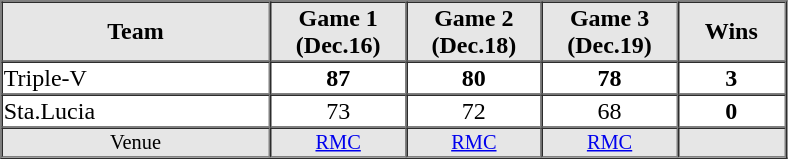<table border=1 cellspacing=0 width=525 align=center>
<tr style="text-align:center; background-color:#e6e6e6;">
<th align=Center width=20%>Team</th>
<th width=8%>Game 1 (Dec.16)</th>
<th width=8%>Game 2 (Dec.18)</th>
<th width=8%>Game 3 (Dec.19)</th>
<th width=8%>Wins</th>
</tr>
<tr style="text-align:center;">
<td align=left>Triple-V</td>
<td><strong>87</strong></td>
<td><strong>80</strong></td>
<td><strong>78</strong></td>
<td><strong>3</strong></td>
</tr>
<tr style="text-align:center;">
<td align=left>Sta.Lucia</td>
<td>73</td>
<td>72</td>
<td>68</td>
<td><strong>0</strong></td>
</tr>
<tr style="text-align:center; font-size: 85%; background-color:#e6e6e6;">
<td align=center>Venue</td>
<td><a href='#'>RMC</a></td>
<td><a href='#'>RMC</a></td>
<td><a href='#'>RMC</a></td>
<td></td>
</tr>
</table>
